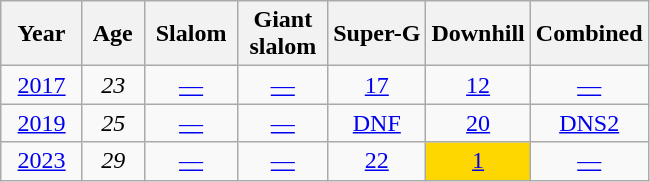<table class=wikitable style="text-align:center">
<tr>
<th>  Year  </th>
<th> Age </th>
<th> Slalom </th>
<th> Giant <br> slalom </th>
<th>Super-G</th>
<th>Downhill</th>
<th>Combined</th>
</tr>
<tr>
<td><a href='#'>2017</a></td>
<td><em>23</em></td>
<td><a href='#'>—</a></td>
<td><a href='#'>—</a></td>
<td><a href='#'>17</a></td>
<td><a href='#'>12</a></td>
<td><a href='#'>—</a></td>
</tr>
<tr>
<td><a href='#'>2019</a></td>
<td><em>25</em></td>
<td><a href='#'>—</a></td>
<td><a href='#'>—</a></td>
<td><a href='#'>DNF</a></td>
<td><a href='#'>20</a></td>
<td><a href='#'>DNS2</a></td>
</tr>
<tr>
<td><a href='#'>2023</a></td>
<td><em>29</em></td>
<td><a href='#'>—</a></td>
<td><a href='#'>—</a></td>
<td><a href='#'>22</a></td>
<td bgcolor=gold><a href='#'>1</a></td>
<td><a href='#'>—</a></td>
</tr>
</table>
